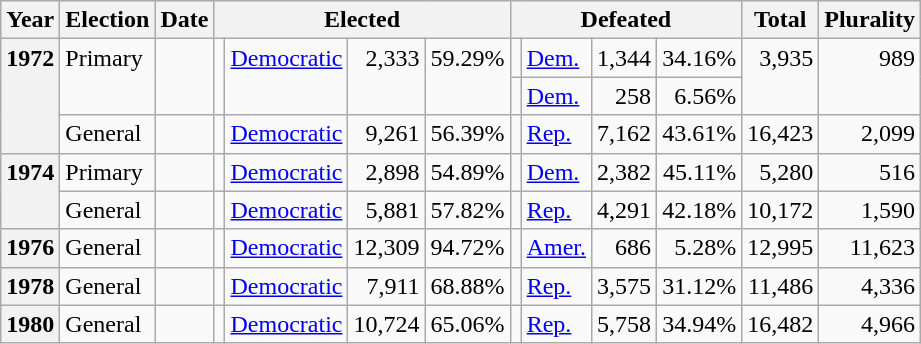<table class=wikitable>
<tr>
<th>Year</th>
<th>Election</th>
<th>Date</th>
<th ! colspan="4">Elected</th>
<th ! colspan="4">Defeated</th>
<th>Total</th>
<th>Plurality</th>
</tr>
<tr>
<th rowspan="3" valign="top">1972</th>
<td rowspan="2" valign="top">Primary</td>
<td rowspan="2" valign="top"></td>
<td rowspan="2" valign="top"></td>
<td rowspan="2" valign="top" ><a href='#'>Democratic</a></td>
<td rowspan="2" valign="top" align="right">2,333</td>
<td rowspan="2" valign="top" align="right">59.29%</td>
<td valign="top"></td>
<td><a href='#'>Dem.</a></td>
<td valign="top" align="right">1,344</td>
<td valign="top" align="right">34.16%</td>
<td rowspan="2" valign="top" align="right">3,935</td>
<td rowspan="2" valign="top" align="right">989</td>
</tr>
<tr>
<td valign="top"></td>
<td><a href='#'>Dem.</a></td>
<td valign="top" align="right">258</td>
<td valign="top" align="right">6.56%</td>
</tr>
<tr>
<td valign="top">General</td>
<td valign="top"></td>
<td valign="top"></td>
<td valign="top" ><a href='#'>Democratic</a></td>
<td valign="top" align="right">9,261</td>
<td valign="top" align="right">56.39%</td>
<td valign="top"></td>
<td><a href='#'>Rep.</a></td>
<td valign="top" align="right">7,162</td>
<td valign="top" align="right">43.61%</td>
<td valign="top" align="right">16,423</td>
<td valign="top" align="right">2,099</td>
</tr>
<tr>
<th rowspan="2" valign="top">1974</th>
<td valign="top">Primary</td>
<td valign="top"></td>
<td valign="top"></td>
<td valign="top" ><a href='#'>Democratic</a></td>
<td valign="top" align="right">2,898</td>
<td valign="top" align="right">54.89%</td>
<td valign="top"></td>
<td><a href='#'>Dem.</a></td>
<td valign="top" align="right">2,382</td>
<td valign="top" align="right">45.11%</td>
<td valign="top" align="right">5,280</td>
<td valign="top" align="right">516</td>
</tr>
<tr>
<td valign="top">General</td>
<td valign="top"></td>
<td valign="top"></td>
<td valign="top" ><a href='#'>Democratic</a></td>
<td valign="top" align="right">5,881</td>
<td valign="top" align="right">57.82%</td>
<td valign="top"></td>
<td><a href='#'>Rep.</a></td>
<td valign="top" align="right">4,291</td>
<td valign="top" align="right">42.18%</td>
<td valign="top" align="right">10,172</td>
<td valign="top" align="right">1,590</td>
</tr>
<tr>
<th valign="top">1976</th>
<td valign="top">General</td>
<td valign="top"></td>
<td valign="top"></td>
<td valign="top" ><a href='#'>Democratic</a></td>
<td valign="top" align="right">12,309</td>
<td valign="top" align="right">94.72%</td>
<td valign="top"></td>
<td><a href='#'>Amer.</a></td>
<td valign="top" align="right">686</td>
<td valign="top" align="right">5.28%</td>
<td valign="top" align="right">12,995</td>
<td valign="top" align="right">11,623</td>
</tr>
<tr>
<th valign="top">1978</th>
<td valign="top">General</td>
<td valign="top"></td>
<td valign="top"></td>
<td valign="top" ><a href='#'>Democratic</a></td>
<td valign="top" align="right">7,911</td>
<td valign="top" align="right">68.88%</td>
<td valign="top"></td>
<td valign="top" ><a href='#'>Rep.</a></td>
<td valign="top" align="right">3,575</td>
<td valign="top" align="right">31.12%</td>
<td valign="top" align="right">11,486</td>
<td valign="top" align="right">4,336</td>
</tr>
<tr>
<th valign="top">1980</th>
<td valign="top">General</td>
<td valign="top"></td>
<td valign="top"></td>
<td valign="top" ><a href='#'>Democratic</a></td>
<td valign="top" align="right">10,724</td>
<td valign="top" align="right">65.06%</td>
<td valign="top"></td>
<td valign="top" ><a href='#'>Rep.</a></td>
<td valign="top" align="right">5,758</td>
<td valign="top" align="right">34.94%</td>
<td valign="top" align="right">16,482</td>
<td valign="top" align="right">4,966</td>
</tr>
</table>
